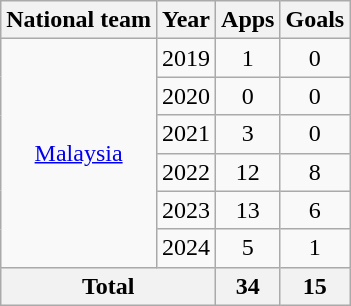<table class="wikitable" style="text-align:center">
<tr>
<th>National team</th>
<th>Year</th>
<th>Apps</th>
<th>Goals</th>
</tr>
<tr>
<td rowspan=6><a href='#'>Malaysia</a></td>
<td>2019</td>
<td>1</td>
<td>0</td>
</tr>
<tr>
<td>2020</td>
<td>0</td>
<td>0</td>
</tr>
<tr>
<td>2021</td>
<td>3</td>
<td>0</td>
</tr>
<tr>
<td>2022</td>
<td>12</td>
<td>8</td>
</tr>
<tr>
<td>2023</td>
<td>13</td>
<td>6</td>
</tr>
<tr>
<td>2024</td>
<td>5</td>
<td>1</td>
</tr>
<tr>
<th colspan=2>Total</th>
<th>34</th>
<th>15</th>
</tr>
</table>
